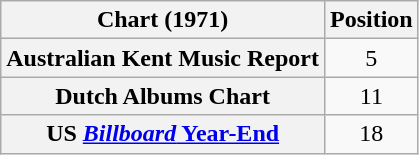<table class="wikitable sortable plainrowheaders" style="text-align:center;">
<tr>
<th scope="col">Chart (1971)</th>
<th scope="col">Position</th>
</tr>
<tr>
<th scope="row">Australian Kent Music Report</th>
<td>5</td>
</tr>
<tr>
<th scope="row">Dutch Albums Chart</th>
<td>11</td>
</tr>
<tr>
<th scope="row">US <a href='#'><em>Billboard</em> Year-End</a></th>
<td>18</td>
</tr>
</table>
